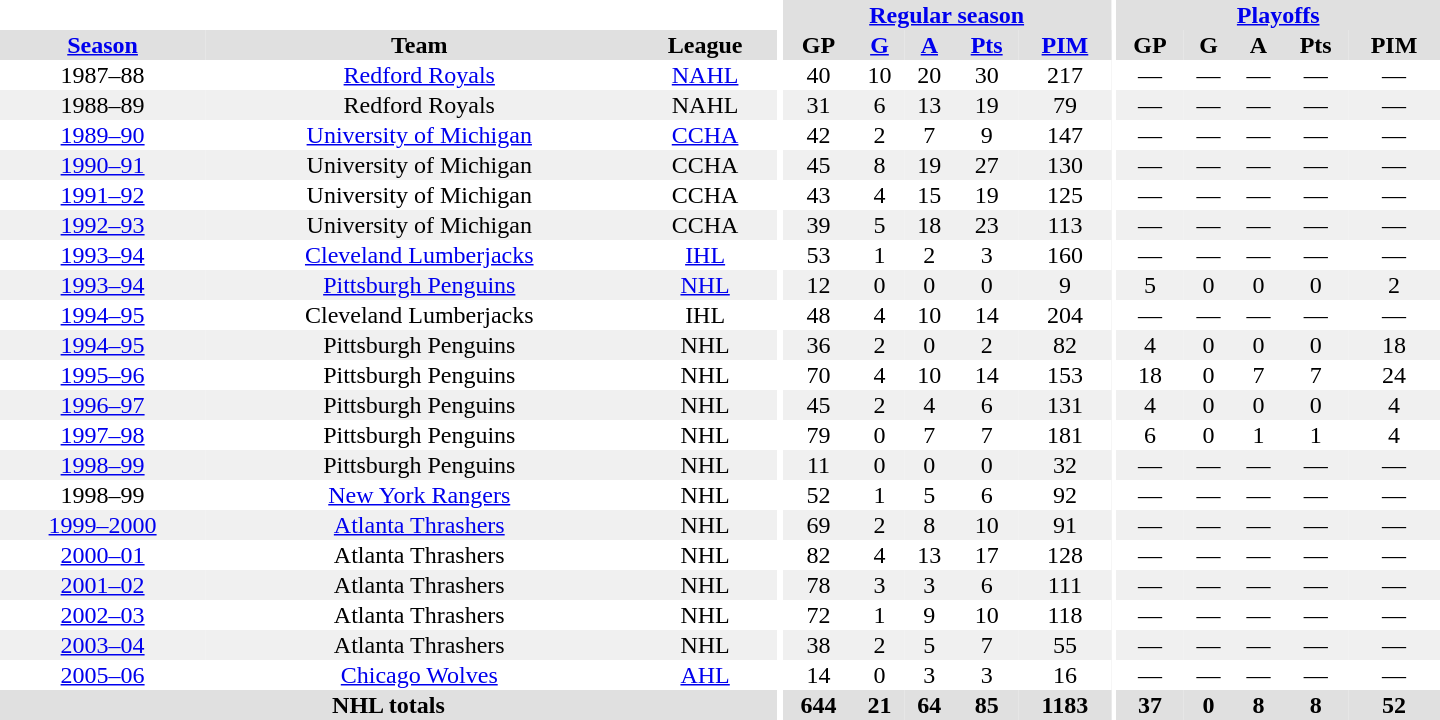<table border="0" cellpadding="1" cellspacing="0" style="text-align:center; width:60em">
<tr bgcolor="#e0e0e0">
<th colspan="3" bgcolor="#ffffff"></th>
<th rowspan="100" bgcolor="#ffffff"></th>
<th colspan="5"><a href='#'>Regular season</a></th>
<th rowspan="100" bgcolor="#ffffff"></th>
<th colspan="5"><a href='#'>Playoffs</a></th>
</tr>
<tr bgcolor="#e0e0e0">
<th><a href='#'>Season</a></th>
<th>Team</th>
<th>League</th>
<th>GP</th>
<th><a href='#'>G</a></th>
<th><a href='#'>A</a></th>
<th><a href='#'>Pts</a></th>
<th><a href='#'>PIM</a></th>
<th>GP</th>
<th>G</th>
<th>A</th>
<th>Pts</th>
<th>PIM</th>
</tr>
<tr>
<td>1987–88</td>
<td><a href='#'>Redford Royals</a></td>
<td><a href='#'>NAHL</a></td>
<td>40</td>
<td>10</td>
<td>20</td>
<td>30</td>
<td>217</td>
<td>—</td>
<td>—</td>
<td>—</td>
<td>—</td>
<td>—</td>
</tr>
<tr bgcolor="#f0f0f0">
<td>1988–89</td>
<td>Redford Royals</td>
<td>NAHL</td>
<td>31</td>
<td>6</td>
<td>13</td>
<td>19</td>
<td>79</td>
<td>—</td>
<td>—</td>
<td>—</td>
<td>—</td>
<td>—</td>
</tr>
<tr>
<td><a href='#'>1989–90</a></td>
<td><a href='#'>University of Michigan</a></td>
<td><a href='#'>CCHA</a></td>
<td>42</td>
<td>2</td>
<td>7</td>
<td>9</td>
<td>147</td>
<td>—</td>
<td>—</td>
<td>—</td>
<td>—</td>
<td>—</td>
</tr>
<tr bgcolor="#f0f0f0">
<td><a href='#'>1990–91</a></td>
<td>University of Michigan</td>
<td>CCHA</td>
<td>45</td>
<td>8</td>
<td>19</td>
<td>27</td>
<td>130</td>
<td>—</td>
<td>—</td>
<td>—</td>
<td>—</td>
<td>—</td>
</tr>
<tr>
<td><a href='#'>1991–92</a></td>
<td>University of Michigan</td>
<td>CCHA</td>
<td>43</td>
<td>4</td>
<td>15</td>
<td>19</td>
<td>125</td>
<td>—</td>
<td>—</td>
<td>—</td>
<td>—</td>
<td>—</td>
</tr>
<tr bgcolor="#f0f0f0">
<td><a href='#'>1992–93</a></td>
<td>University of Michigan</td>
<td>CCHA</td>
<td>39</td>
<td>5</td>
<td>18</td>
<td>23</td>
<td>113</td>
<td>—</td>
<td>—</td>
<td>—</td>
<td>—</td>
<td>—</td>
</tr>
<tr>
<td><a href='#'>1993–94</a></td>
<td><a href='#'>Cleveland Lumberjacks</a></td>
<td><a href='#'>IHL</a></td>
<td>53</td>
<td>1</td>
<td>2</td>
<td>3</td>
<td>160</td>
<td>—</td>
<td>—</td>
<td>—</td>
<td>—</td>
<td>—</td>
</tr>
<tr bgcolor="#f0f0f0">
<td><a href='#'>1993–94</a></td>
<td><a href='#'>Pittsburgh Penguins</a></td>
<td><a href='#'>NHL</a></td>
<td>12</td>
<td>0</td>
<td>0</td>
<td>0</td>
<td>9</td>
<td>5</td>
<td>0</td>
<td>0</td>
<td>0</td>
<td>2</td>
</tr>
<tr>
<td><a href='#'>1994–95</a></td>
<td>Cleveland Lumberjacks</td>
<td>IHL</td>
<td>48</td>
<td>4</td>
<td>10</td>
<td>14</td>
<td>204</td>
<td>—</td>
<td>—</td>
<td>—</td>
<td>—</td>
<td>—</td>
</tr>
<tr bgcolor="#f0f0f0">
<td><a href='#'>1994–95</a></td>
<td>Pittsburgh Penguins</td>
<td>NHL</td>
<td>36</td>
<td>2</td>
<td>0</td>
<td>2</td>
<td>82</td>
<td>4</td>
<td>0</td>
<td>0</td>
<td>0</td>
<td>18</td>
</tr>
<tr>
<td><a href='#'>1995–96</a></td>
<td>Pittsburgh Penguins</td>
<td>NHL</td>
<td>70</td>
<td>4</td>
<td>10</td>
<td>14</td>
<td>153</td>
<td>18</td>
<td>0</td>
<td>7</td>
<td>7</td>
<td>24</td>
</tr>
<tr bgcolor="#f0f0f0">
<td><a href='#'>1996–97</a></td>
<td>Pittsburgh Penguins</td>
<td>NHL</td>
<td>45</td>
<td>2</td>
<td>4</td>
<td>6</td>
<td>131</td>
<td>4</td>
<td>0</td>
<td>0</td>
<td>0</td>
<td>4</td>
</tr>
<tr>
<td><a href='#'>1997–98</a></td>
<td>Pittsburgh Penguins</td>
<td>NHL</td>
<td>79</td>
<td>0</td>
<td>7</td>
<td>7</td>
<td>181</td>
<td>6</td>
<td>0</td>
<td>1</td>
<td>1</td>
<td>4</td>
</tr>
<tr bgcolor="#f0f0f0">
<td><a href='#'>1998–99</a></td>
<td>Pittsburgh Penguins</td>
<td>NHL</td>
<td>11</td>
<td>0</td>
<td>0</td>
<td>0</td>
<td>32</td>
<td>—</td>
<td>—</td>
<td>—</td>
<td>—</td>
<td>—</td>
</tr>
<tr>
<td>1998–99</td>
<td><a href='#'>New York Rangers</a></td>
<td>NHL</td>
<td>52</td>
<td>1</td>
<td>5</td>
<td>6</td>
<td>92</td>
<td>—</td>
<td>—</td>
<td>—</td>
<td>—</td>
<td>—</td>
</tr>
<tr bgcolor="#f0f0f0">
<td><a href='#'>1999–2000</a></td>
<td><a href='#'>Atlanta Thrashers</a></td>
<td>NHL</td>
<td>69</td>
<td>2</td>
<td>8</td>
<td>10</td>
<td>91</td>
<td>—</td>
<td>—</td>
<td>—</td>
<td>—</td>
<td>—</td>
</tr>
<tr>
<td><a href='#'>2000–01</a></td>
<td>Atlanta Thrashers</td>
<td>NHL</td>
<td>82</td>
<td>4</td>
<td>13</td>
<td>17</td>
<td>128</td>
<td>—</td>
<td>—</td>
<td>—</td>
<td>—</td>
<td>—</td>
</tr>
<tr bgcolor="#f0f0f0">
<td><a href='#'>2001–02</a></td>
<td>Atlanta Thrashers</td>
<td>NHL</td>
<td>78</td>
<td>3</td>
<td>3</td>
<td>6</td>
<td>111</td>
<td>—</td>
<td>—</td>
<td>—</td>
<td>—</td>
<td>—</td>
</tr>
<tr>
<td><a href='#'>2002–03</a></td>
<td>Atlanta Thrashers</td>
<td>NHL</td>
<td>72</td>
<td>1</td>
<td>9</td>
<td>10</td>
<td>118</td>
<td>—</td>
<td>—</td>
<td>—</td>
<td>—</td>
<td>—</td>
</tr>
<tr bgcolor="#f0f0f0">
<td><a href='#'>2003–04</a></td>
<td>Atlanta Thrashers</td>
<td>NHL</td>
<td>38</td>
<td>2</td>
<td>5</td>
<td>7</td>
<td>55</td>
<td>—</td>
<td>—</td>
<td>—</td>
<td>—</td>
<td>—</td>
</tr>
<tr>
<td><a href='#'>2005–06</a></td>
<td><a href='#'>Chicago Wolves</a></td>
<td><a href='#'>AHL</a></td>
<td>14</td>
<td>0</td>
<td>3</td>
<td>3</td>
<td>16</td>
<td>—</td>
<td>—</td>
<td>—</td>
<td>—</td>
<td>—</td>
</tr>
<tr bgcolor="#e0e0e0">
<th colspan="3">NHL totals</th>
<th>644</th>
<th>21</th>
<th>64</th>
<th>85</th>
<th>1183</th>
<th>37</th>
<th>0</th>
<th>8</th>
<th>8</th>
<th>52</th>
</tr>
</table>
